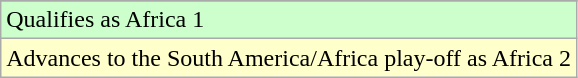<table class="wikitable">
<tr>
</tr>
<tr width=10px bgcolor=ccffcc>
<td>Qualifies as Africa 1</td>
</tr>
<tr width=10px bgcolor=ffffcc>
<td>Advances to the South America/Africa play-off as Africa 2</td>
</tr>
</table>
